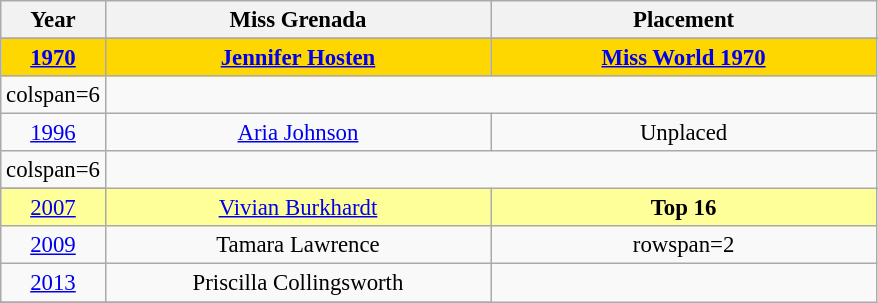<table class="wikitable sortable" style="font-size: 95%; text-align:center">
<tr>
<th width="60">Year</th>
<th width="250">Miss Grenada</th>
<th width="250">Placement</th>
</tr>
<tr>
</tr>
<tr style="background-color:gold; font-weight: bold ">
<td><a href='#'>1970</a></td>
<td><a href='#'>Jennifer Hosten</a></td>
<td><strong><a href='#'>Miss World 1970</a></strong></td>
</tr>
<tr>
<td>colspan=6 </td>
</tr>
<tr>
<td><a href='#'>1996</a></td>
<td><a href='#'>Aria Johnson</a></td>
<td>Unplaced</td>
</tr>
<tr>
<td>colspan=6 </td>
</tr>
<tr>
</tr>
<tr style="background-color:#FFFF99;">
<td><a href='#'>2007</a></td>
<td><a href='#'>Vivian Burkhardt</a></td>
<td><strong>Top 16</strong></td>
</tr>
<tr>
<td><a href='#'>2009</a></td>
<td>Tamara Lawrence</td>
<td>rowspan=2 </td>
</tr>
<tr>
<td><a href='#'>2013</a></td>
<td>Priscilla Collingsworth</td>
</tr>
<tr>
</tr>
</table>
